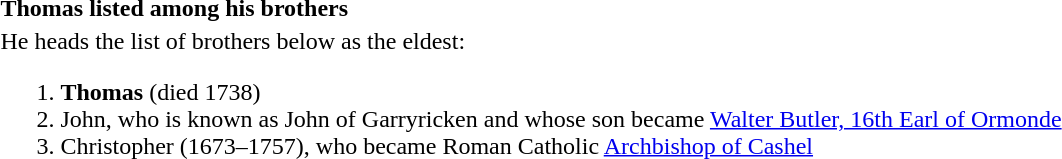<table>
<tr>
<th align="left">Thomas listed among his brothers</th>
</tr>
<tr>
<td>He heads the list of brothers below as the eldest:<br><ol><li><strong>Thomas</strong> (died 1738)</li><li>John, who is known as John of Garryricken and whose son became <a href='#'>Walter Butler, 16th Earl of Ormonde</a></li><li>Christopher (1673–1757), who became Roman Catholic <a href='#'>Archbishop of Cashel</a></li></ol></td>
</tr>
</table>
